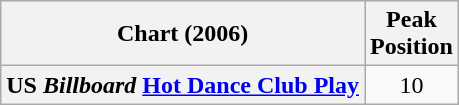<table class="wikitable plainrowheaders">
<tr>
<th scope="col">Chart (2006)</th>
<th scope="col">Peak<br>Position</th>
</tr>
<tr>
<th scope="row">US <em>Billboard</em> <a href='#'>Hot Dance Club Play</a></th>
<td align="center">10</td>
</tr>
</table>
